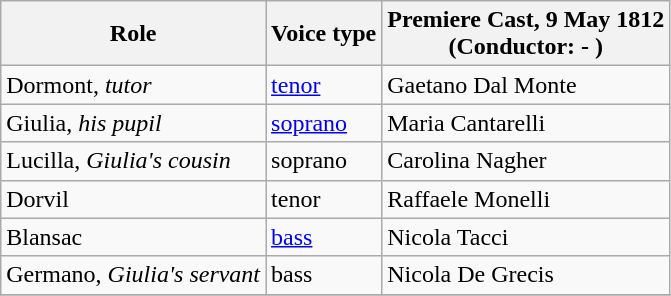<table class="wikitable">
<tr>
<th>Role</th>
<th>Voice type</th>
<th>Premiere Cast, 9 May 1812<br>(Conductor: - )</th>
</tr>
<tr>
<td>Dormont, <em>tutor</em></td>
<td><a href='#'>tenor</a></td>
<td>Gaetano Dal Monte</td>
</tr>
<tr>
<td>Giulia, <em>his pupil</em></td>
<td><a href='#'>soprano</a></td>
<td>Maria Cantarelli</td>
</tr>
<tr>
<td>Lucilla, <em>Giulia's cousin</em></td>
<td>soprano</td>
<td>Carolina Nagher</td>
</tr>
<tr>
<td>Dorvil</td>
<td>tenor</td>
<td>Raffaele Monelli</td>
</tr>
<tr>
<td>Blansac</td>
<td><a href='#'>bass</a></td>
<td>Nicola Tacci</td>
</tr>
<tr>
<td>Germano, <em>Giulia's servant</em></td>
<td>bass</td>
<td>Nicola De Grecis</td>
</tr>
<tr>
</tr>
</table>
